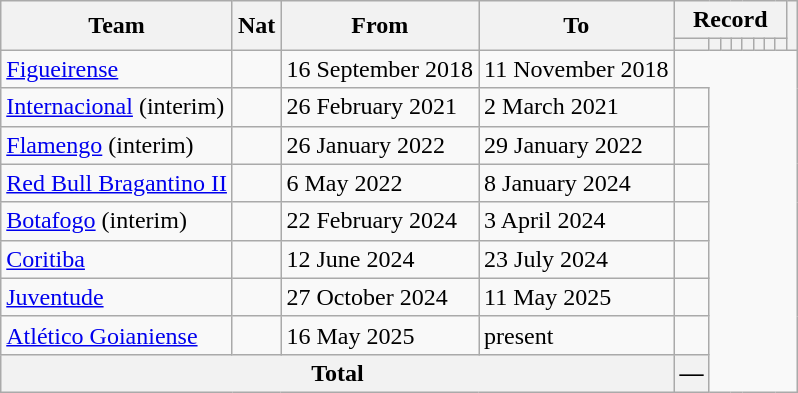<table class="wikitable" style="text-align: center">
<tr>
<th rowspan="2">Team</th>
<th rowspan="2">Nat</th>
<th rowspan="2">From</th>
<th rowspan="2">To</th>
<th colspan="8">Record</th>
<th rowspan=2></th>
</tr>
<tr>
<th></th>
<th></th>
<th></th>
<th></th>
<th></th>
<th></th>
<th></th>
<th></th>
</tr>
<tr>
<td align=left><a href='#'>Figueirense</a></td>
<td></td>
<td align=left>16 September 2018</td>
<td align=left>11 November 2018<br></td>
</tr>
<tr>
<td align=left><a href='#'>Internacional</a> (interim)</td>
<td></td>
<td align=left>26 February 2021</td>
<td align=left>2 March 2021<br></td>
<td></td>
</tr>
<tr>
<td align=left><a href='#'>Flamengo</a> (interim)</td>
<td></td>
<td align=left>26 January 2022</td>
<td align=left>29 January 2022<br></td>
<td></td>
</tr>
<tr>
<td align=left><a href='#'>Red Bull Bragantino II</a></td>
<td></td>
<td align=left>6 May 2022</td>
<td align=left>8 January 2024<br></td>
<td></td>
</tr>
<tr>
<td align=left><a href='#'>Botafogo</a> (interim)</td>
<td></td>
<td align=left>22 February 2024</td>
<td align=left>3 April 2024<br></td>
<td></td>
</tr>
<tr>
<td align=left><a href='#'>Coritiba</a></td>
<td></td>
<td align=left>12 June 2024</td>
<td align=left>23 July 2024<br></td>
<td></td>
</tr>
<tr>
<td align=left><a href='#'>Juventude</a></td>
<td></td>
<td align=left>27 October 2024</td>
<td align=left>11 May 2025<br></td>
<td></td>
</tr>
<tr>
<td align=left><a href='#'>Atlético Goianiense</a></td>
<td></td>
<td align=left>16 May 2025</td>
<td align=left>present<br></td>
<td></td>
</tr>
<tr>
<th colspan="4">Total<br></th>
<th>—</th>
</tr>
</table>
